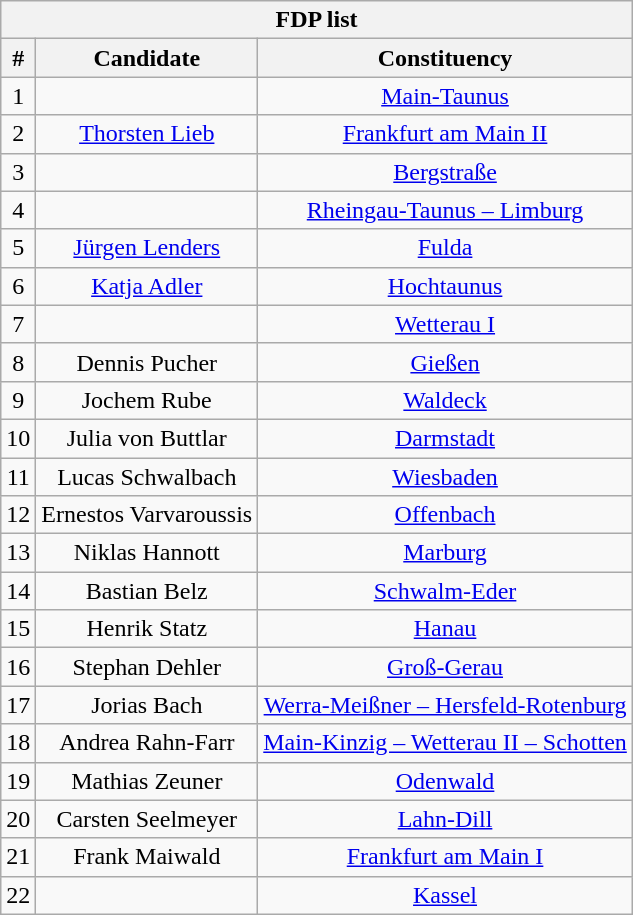<table class="wikitable mw-collapsible mw-collapsed" style="text-align:center">
<tr>
<th colspan=3>FDP list</th>
</tr>
<tr>
<th>#</th>
<th>Candidate</th>
<th>Constituency</th>
</tr>
<tr>
<td>1</td>
<td></td>
<td><a href='#'>Main-Taunus</a></td>
</tr>
<tr>
<td>2</td>
<td><a href='#'>Thorsten Lieb</a></td>
<td><a href='#'>Frankfurt am Main II</a></td>
</tr>
<tr>
<td>3</td>
<td></td>
<td><a href='#'>Bergstraße</a></td>
</tr>
<tr>
<td>4</td>
<td></td>
<td><a href='#'>Rheingau-Taunus – Limburg</a></td>
</tr>
<tr>
<td>5</td>
<td><a href='#'>Jürgen Lenders</a></td>
<td><a href='#'>Fulda</a></td>
</tr>
<tr>
<td>6</td>
<td><a href='#'>Katja Adler</a></td>
<td><a href='#'>Hochtaunus</a></td>
</tr>
<tr>
<td>7</td>
<td></td>
<td><a href='#'>Wetterau I</a></td>
</tr>
<tr>
<td>8</td>
<td>Dennis Pucher</td>
<td><a href='#'>Gießen</a></td>
</tr>
<tr>
<td>9</td>
<td>Jochem Rube</td>
<td><a href='#'>Waldeck</a></td>
</tr>
<tr>
<td>10</td>
<td>Julia von Buttlar</td>
<td><a href='#'>Darmstadt</a></td>
</tr>
<tr>
<td>11</td>
<td>Lucas Schwalbach</td>
<td><a href='#'>Wiesbaden</a></td>
</tr>
<tr>
<td>12</td>
<td>Ernestos Varvaroussis</td>
<td><a href='#'>Offenbach</a></td>
</tr>
<tr>
<td>13</td>
<td>Niklas Hannott</td>
<td><a href='#'>Marburg</a></td>
</tr>
<tr>
<td>14</td>
<td>Bastian Belz</td>
<td><a href='#'>Schwalm-Eder</a></td>
</tr>
<tr>
<td>15</td>
<td>Henrik Statz</td>
<td><a href='#'>Hanau</a></td>
</tr>
<tr>
<td>16</td>
<td>Stephan Dehler</td>
<td><a href='#'>Groß-Gerau</a></td>
</tr>
<tr>
<td>17</td>
<td>Jorias Bach</td>
<td><a href='#'>Werra-Meißner – Hersfeld-Rotenburg</a></td>
</tr>
<tr>
<td>18</td>
<td>Andrea Rahn-Farr</td>
<td><a href='#'>Main-Kinzig – Wetterau II – Schotten</a></td>
</tr>
<tr>
<td>19</td>
<td>Mathias Zeuner</td>
<td><a href='#'>Odenwald</a></td>
</tr>
<tr>
<td>20</td>
<td>Carsten Seelmeyer</td>
<td><a href='#'>Lahn-Dill</a></td>
</tr>
<tr>
<td>21</td>
<td>Frank Maiwald</td>
<td><a href='#'>Frankfurt am Main I</a></td>
</tr>
<tr>
<td>22</td>
<td></td>
<td><a href='#'>Kassel</a></td>
</tr>
</table>
